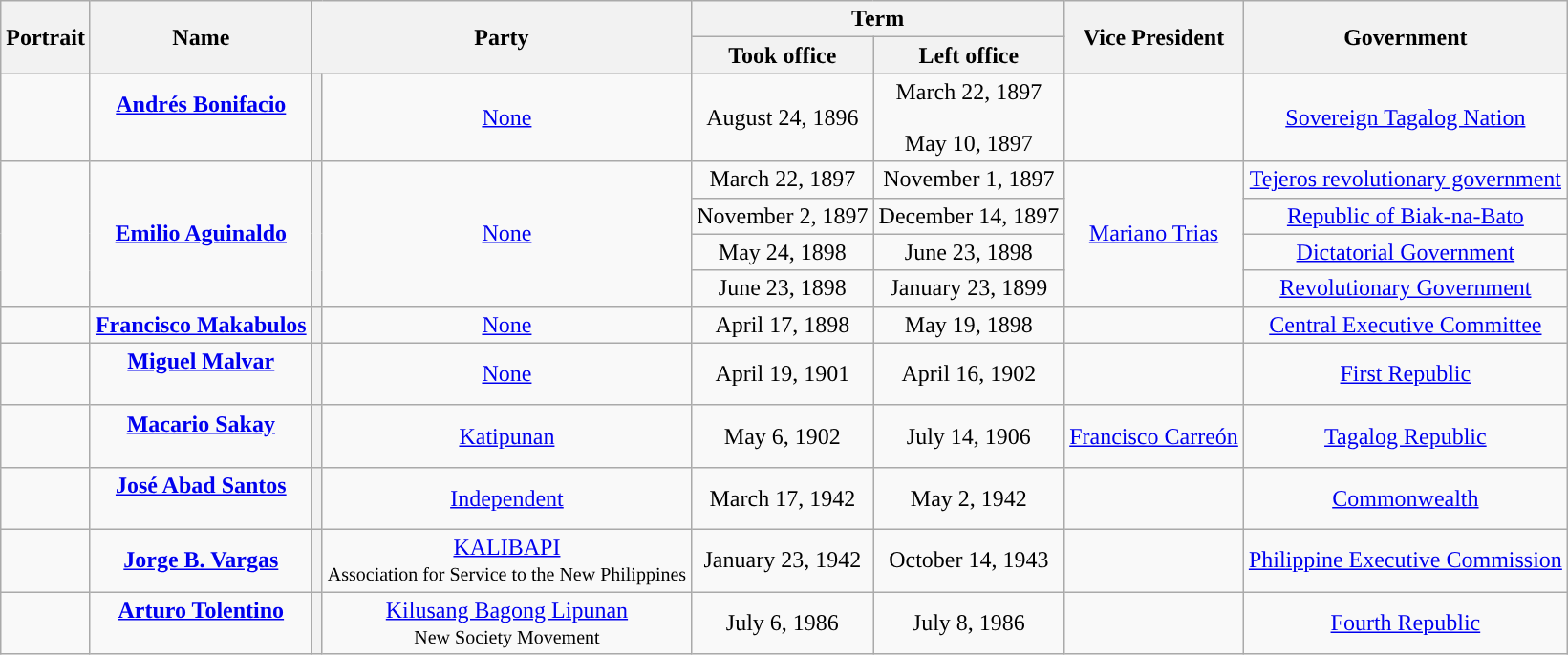<table class="wikitable sortable sticky-header" style=text-align:center;>
<tr>
<th scope=col class=unsortable rowspan="2">Portrait</th>
<th scope=col class=unsortable rowspan="2">Name<br></th>
<th scope=col colspan="2" rowspan="2">Party</th>
<th scope=col class=unsortable colspan="2">Term</th>
<th scope=col class=unsortable rowspan="2">Vice President</th>
<th scope=col rowspan="2">Government</th>
</tr>
<tr>
<th>Took office</th>
<th>Left office</th>
</tr>
<tr>
<td></td>
<td><strong><a href='#'>Andrés Bonifacio</a></strong><br><br></td>
<th style="background:"></th>
<td><a href='#'>None</a></td>
<td>August 24, 1896</td>
<td>March 22, 1897<br><br>May 10, 1897</td>
<td></td>
<td><a href='#'>Sovereign Tagalog Nation</a></td>
</tr>
<tr>
<td rowspan="4"></td>
<td rowspan="4"><strong><a href='#'>Emilio Aguinaldo</a></strong><br></td>
<th rowspan="4" style="background:"></th>
<td rowspan="4"><a href='#'>None</a></td>
<td>March 22, 1897</td>
<td>November 1, 1897</td>
<td rowspan="4"><a href='#'>Mariano Trias</a></td>
<td><a href='#'>Tejeros revolutionary government</a></td>
</tr>
<tr>
<td>November 2, 1897</td>
<td>December 14, 1897</td>
<td><a href='#'>Republic of Biak-na-Bato</a></td>
</tr>
<tr>
<td>May 24, 1898</td>
<td>June 23, 1898</td>
<td><a href='#'>Dictatorial Government</a></td>
</tr>
<tr>
<td>June 23, 1898</td>
<td>January 23, 1899</td>
<td><a href='#'>Revolutionary Government</a></td>
</tr>
<tr>
<td></td>
<td><strong><a href='#'>Francisco Makabulos</a></strong><br></td>
<th style="background:"></th>
<td><a href='#'>None</a></td>
<td>April 17, 1898</td>
<td>May 19, 1898</td>
<td></td>
<td><a href='#'>Central Executive Committee</a></td>
</tr>
<tr>
<td></td>
<td><strong><a href='#'>Miguel Malvar</a></strong><br><br></td>
<th style="background:"></th>
<td><a href='#'>None</a></td>
<td>April 19, 1901</td>
<td>April 16, 1902</td>
<td></td>
<td><a href='#'>First Republic</a></td>
</tr>
<tr>
<td></td>
<td><strong><a href='#'>Macario Sakay</a></strong><br><br></td>
<th style="background:"></th>
<td><a href='#'>Katipunan</a> <br></td>
<td>May 6, 1902</td>
<td>July 14, 1906</td>
<td><a href='#'>Francisco Carreón</a></td>
<td><a href='#'>Tagalog Republic</a></td>
</tr>
<tr>
<td></td>
<td><strong><a href='#'>José Abad Santos</a></strong><br><br></td>
<th style="background:"></th>
<td><a href='#'>Independent</a></td>
<td>March 17, 1942</td>
<td>May 2, 1942</td>
<td></td>
<td><a href='#'>Commonwealth</a></td>
</tr>
<tr>
<td></td>
<td><strong><a href='#'>Jorge B. Vargas</a></strong><br></td>
<th style="background:"></th>
<td><a href='#'>KALIBAPI</a><br><small>Association for Service to the New Philippines</small></td>
<td>January 23, 1942</td>
<td>October 14, 1943</td>
<td></td>
<td><a href='#'>Philippine Executive Commission</a></td>
</tr>
<tr>
<td></td>
<td><strong><a href='#'>Arturo Tolentino</a></strong><br><br></td>
<th style="background:"></th>
<td><a href='#'>Kilusang Bagong Lipunan</a><br><small>New Society Movement</small></td>
<td>July 6, 1986</td>
<td>July 8, 1986</td>
<td></td>
<td><a href='#'>Fourth Republic</a></td>
</tr>
</table>
